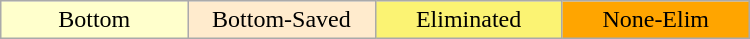<table class="wikitable" style="margin:1em auto; text-align:center;">
<tr>
<td style="background:#FFFFCC" ; padding-left: 1em;" width="20%"="Center">Bottom</td>
<td style="background:#FFEBCD" ; padding-left: 1em;" width="20%"="Center">Bottom-Saved</td>
<td style="background:#FBF373" ; padding-left: 1em;" width="20%"="Center">Eliminated</td>
<td style="background:orange" ; padding-left: 1em;" width="20%"="Center">None-Elim</td>
</tr>
</table>
